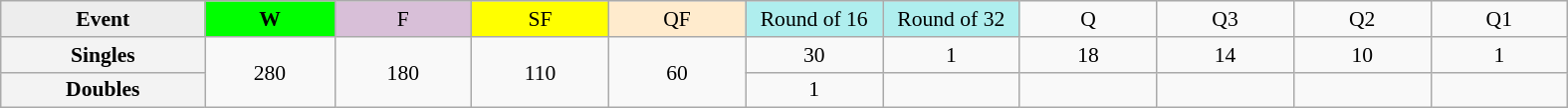<table class=wikitable style=font-size:90%;text-align:center>
<tr>
<td style="width:130px; background:#ededed;"><strong>Event</strong></td>
<td style="width:80px; background:lime;"><strong>W</strong></td>
<td style="width:85px; background:thistle;">F</td>
<td style="width:85px; background:#ff0;">SF</td>
<td style="width:85px; background:#ffebcd;">QF</td>
<td style="width:85px; background:#afeeee;">Round of 16</td>
<td style="width:85px; background:#afeeee;">Round of 32</td>
<td width=85>Q</td>
<td width=85>Q3</td>
<td width=85>Q2</td>
<td width=85>Q1</td>
</tr>
<tr>
<th style="background:#f3f3f3;">Singles</th>
<td rowspan=2>280</td>
<td rowspan=2>180</td>
<td rowspan=2>110</td>
<td rowspan=2>60</td>
<td>30</td>
<td>1</td>
<td>18</td>
<td>14</td>
<td>10</td>
<td>1</td>
</tr>
<tr>
<th style="background:#f3f3f3;">Doubles</th>
<td>1</td>
<td></td>
<td></td>
<td></td>
<td></td>
<td></td>
</tr>
</table>
